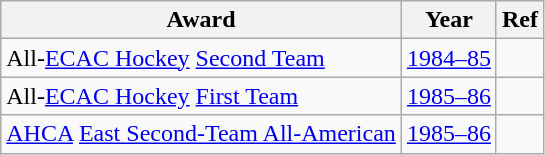<table class="wikitable">
<tr>
<th>Award</th>
<th>Year</th>
<th>Ref</th>
</tr>
<tr>
<td>All-<a href='#'>ECAC Hockey</a> <a href='#'>Second Team</a></td>
<td><a href='#'>1984–85</a></td>
<td></td>
</tr>
<tr>
<td>All-<a href='#'>ECAC Hockey</a> <a href='#'>First Team</a></td>
<td><a href='#'>1985–86</a></td>
<td></td>
</tr>
<tr>
<td><a href='#'>AHCA</a> <a href='#'>East Second-Team All-American</a></td>
<td><a href='#'>1985–86</a></td>
<td></td>
</tr>
</table>
